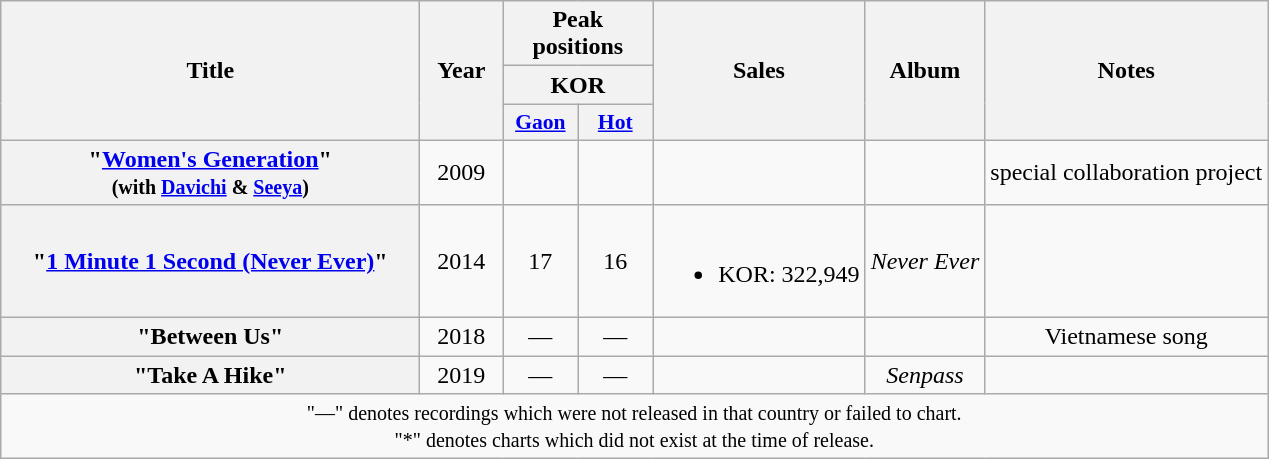<table class="wikitable plainrowheaders" style="text-align:center;">
<tr>
<th rowspan="3" scope="col" style="width:17em;">Title</th>
<th rowspan="3" scope="col" style="width:3em;">Year</th>
<th colspan="2" scope="col">Peak positions</th>
<th rowspan="3">Sales</th>
<th rowspan="3">Album</th>
<th rowspan="3">Notes</th>
</tr>
<tr>
<th colspan="2" scope="col"><strong>KOR</strong></th>
</tr>
<tr>
<th scope="col" style="width:3em;font-size:90%;"><a href='#'>Gaon</a></th>
<th scope="col" style="width:3em;font-size:90%;"><a href='#'>Hot</a></th>
</tr>
<tr>
<th scope="row">"<a href='#'>Women's Generation</a>"<br><small>(with <a href='#'>Davichi</a> & <a href='#'>Seeya</a>)</small></th>
<td>2009</td>
<td></td>
<td></td>
<td></td>
<td></td>
<td>special collaboration project</td>
</tr>
<tr>
<th scope="row">"<a href='#'>1 Minute 1 Second (Never Ever)</a>"</th>
<td>2014</td>
<td>17</td>
<td>16</td>
<td><br><ul><li>KOR: 322,949</li></ul></td>
<td><em>Never Ever</em></td>
<td></td>
</tr>
<tr>
<th scope="row">"Between Us"<br></th>
<td>2018</td>
<td>—</td>
<td>—</td>
<td></td>
<td></td>
<td>Vietnamese song</td>
</tr>
<tr>
<th scope="row">"Take A Hike"</th>
<td>2019</td>
<td>—</td>
<td>—</td>
<td></td>
<td><em>Senpass</em></td>
<td></td>
</tr>
<tr>
<td colspan="7"><small>"—" denotes recordings which were not released in that country or failed to chart.</small><br><small>"*" denotes charts which did not exist at the time of release.</small></td>
</tr>
</table>
